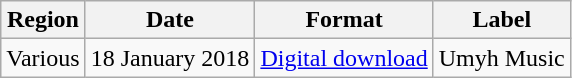<table class=wikitable>
<tr>
<th>Region</th>
<th>Date</th>
<th>Format</th>
<th>Label</th>
</tr>
<tr>
<td>Various</td>
<td>18 January 2018</td>
<td><a href='#'>Digital download</a></td>
<td>Umyh Music</td>
</tr>
</table>
